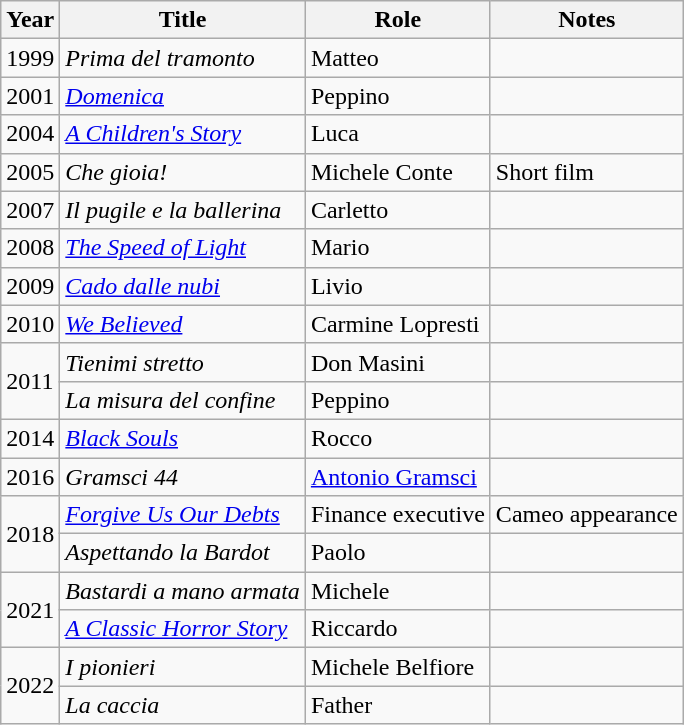<table class="wikitable plainrowheaders sortable">
<tr>
<th scope="col">Year</th>
<th scope="col">Title</th>
<th scope="col">Role</th>
<th scope="col" class="unsortable">Notes</th>
</tr>
<tr>
<td>1999</td>
<td><em>Prima del tramonto</em></td>
<td>Matteo</td>
<td></td>
</tr>
<tr>
<td>2001</td>
<td><em><a href='#'>Domenica</a></em></td>
<td>Peppino</td>
<td></td>
</tr>
<tr>
<td>2004</td>
<td><em><a href='#'>A Children's Story</a></em></td>
<td>Luca</td>
<td></td>
</tr>
<tr>
<td>2005</td>
<td><em>Che gioia!</em></td>
<td>Michele Conte</td>
<td>Short film</td>
</tr>
<tr>
<td>2007</td>
<td><em>Il pugile e la ballerina</em></td>
<td>Carletto</td>
<td></td>
</tr>
<tr>
<td>2008</td>
<td><em><a href='#'>The Speed of Light</a></em></td>
<td>Mario</td>
<td></td>
</tr>
<tr>
<td>2009</td>
<td><em><a href='#'>Cado dalle nubi</a></em></td>
<td>Livio</td>
<td></td>
</tr>
<tr>
<td>2010</td>
<td><em><a href='#'>We Believed</a></em></td>
<td>Carmine Lopresti</td>
<td></td>
</tr>
<tr>
<td rowspan="2">2011</td>
<td><em>Tienimi stretto</em></td>
<td>Don Masini</td>
<td></td>
</tr>
<tr>
<td><em>La misura del confine</em></td>
<td>Peppino</td>
<td></td>
</tr>
<tr>
<td>2014</td>
<td><em><a href='#'>Black Souls</a></em></td>
<td>Rocco</td>
<td></td>
</tr>
<tr>
<td>2016</td>
<td><em>Gramsci 44</em></td>
<td><a href='#'>Antonio Gramsci</a></td>
<td></td>
</tr>
<tr>
<td rowspan="2">2018</td>
<td><em><a href='#'>Forgive Us Our Debts</a></em></td>
<td>Finance executive</td>
<td>Cameo appearance</td>
</tr>
<tr>
<td><em>Aspettando la Bardot</em></td>
<td>Paolo</td>
<td></td>
</tr>
<tr>
<td rowspan="2">2021</td>
<td><em>Bastardi a mano armata</em></td>
<td>Michele</td>
<td></td>
</tr>
<tr>
<td><em><a href='#'>A Classic Horror Story</a></em></td>
<td>Riccardo</td>
<td></td>
</tr>
<tr>
<td rowspan="2">2022</td>
<td><em>I pionieri</em></td>
<td>Michele Belfiore</td>
<td></td>
</tr>
<tr>
<td><em>La caccia</em></td>
<td>Father</td>
<td></td>
</tr>
</table>
